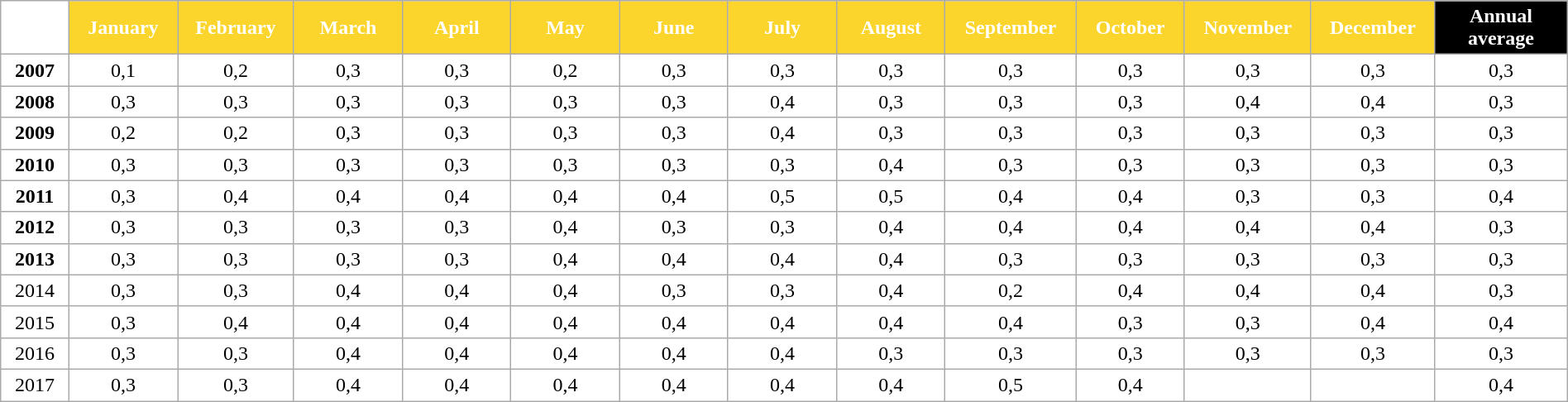<table class="wikitable" style="width:100%; margin:auto; background:#ffffff;">
<tr>
<th style="background:#FFFFFF; color:#ffffff;" width="35px"></th>
<th style="background:#FBD42C; color:#ffffff;" width="60px">January</th>
<th style="background:#FBD42C; color:#ffffff;" width="60px">February</th>
<th style="background:#FBD42C; color:#ffffff;" width="60px">March</th>
<th style="background:#FBD42C; color:#ffffff;" width="60px">April</th>
<th style="background:#FBD42C; color:#ffffff;" width="60px">May</th>
<th style="background:#FBD42C; color:#ffffff;" width="60px">June</th>
<th style="background:#FBD42C; color:#ffffff;" width="60px">July</th>
<th style="background:#FBD42C; color:#ffffff;" width="60px">August</th>
<th style="background:#FBD42C; color:#ffffff;" width="60px">September</th>
<th style="background:#FBD42C; color:#ffffff;" width="60px">October</th>
<th style="background:#FBD42C; color:#ffffff;" width="60px">November</th>
<th style="background:#FBD42C; color:#ffffff;" width="60px">December</th>
<th style="background:#000000; color:#ffffff;" width="75px">Annual average</th>
</tr>
<tr align="center">
<td><strong>2007</strong></td>
<td>0,1</td>
<td>0,2</td>
<td>0,3</td>
<td>0,3</td>
<td>0,2</td>
<td>0,3</td>
<td>0,3</td>
<td>0,3</td>
<td>0,3</td>
<td>0,3</td>
<td>0,3</td>
<td>0,3</td>
<td>0,3</td>
</tr>
<tr align="center">
<td><strong>2008</strong></td>
<td>0,3</td>
<td>0,3</td>
<td>0,3</td>
<td>0,3</td>
<td>0,3</td>
<td>0,3</td>
<td>0,4</td>
<td>0,3</td>
<td>0,3</td>
<td>0,3</td>
<td>0,4</td>
<td>0,4</td>
<td>0,3</td>
</tr>
<tr align="center">
<td><strong>2009</strong></td>
<td>0,2</td>
<td>0,2</td>
<td>0,3</td>
<td>0,3</td>
<td>0,3</td>
<td>0,3</td>
<td>0,4</td>
<td>0,3</td>
<td>0,3</td>
<td>0,3</td>
<td>0,3</td>
<td>0,3</td>
<td>0,3</td>
</tr>
<tr align="center">
<td><strong>2010</strong></td>
<td>0,3</td>
<td>0,3</td>
<td>0,3</td>
<td>0,3</td>
<td>0,3</td>
<td>0,3</td>
<td>0,3</td>
<td>0,4</td>
<td>0,3</td>
<td>0,3</td>
<td>0,3</td>
<td>0,3</td>
<td>0,3</td>
</tr>
<tr align="center">
<td><strong>2011</strong></td>
<td>0,3</td>
<td>0,4</td>
<td>0,4</td>
<td>0,4</td>
<td>0,4</td>
<td>0,4</td>
<td>0,5</td>
<td>0,5</td>
<td>0,4</td>
<td>0,4</td>
<td>0,3</td>
<td>0,3</td>
<td>0,4</td>
</tr>
<tr align="center">
<td><strong>2012</strong></td>
<td>0,3</td>
<td>0,3</td>
<td>0,3</td>
<td>0,3</td>
<td>0,4</td>
<td>0,3</td>
<td>0,3</td>
<td>0,4</td>
<td>0,4</td>
<td>0,4</td>
<td>0,4</td>
<td>0,4</td>
<td>0,3</td>
</tr>
<tr align="center">
<td><strong>2013<strong><em><em></td>
<td>0,3</td>
<td>0,3</td>
<td>0,3</td>
<td>0,3</td>
<td>0,4</td>
<td>0,4</td>
<td>0,4</td>
<td>0,4</td>
<td>0,3</td>
<td>0,3</td>
<td>0,3</td>
<td>0,3</td>
<td>0,3</td>
</tr>
<tr align="center">
<td></strong>2014<strong></td>
<td>0,3</td>
<td>0,3</td>
<td>0,4</td>
<td>0,4</td>
<td>0,4</td>
<td>0,3</td>
<td>0,3</td>
<td>0,4</td>
<td>0,2</td>
<td>0,4</td>
<td>0,4</td>
<td>0,4</td>
<td>0,3</td>
</tr>
<tr align="center">
<td></strong>2015<strong></td>
<td>0,3</td>
<td>0,4</td>
<td>0,4</td>
<td>0,4</td>
<td>0,4</td>
<td>0,4</td>
<td>0,4</td>
<td>0,4</td>
<td>0,4</td>
<td>0,3</td>
<td>0,3</td>
<td>0,4</td>
<td>0,4</td>
</tr>
<tr align="center">
<td></strong>2016<strong></td>
<td>0,3</td>
<td>0,3</td>
<td>0,4</td>
<td>0,4</td>
<td>0,4</td>
<td>0,4</td>
<td>0,4</td>
<td>0,3</td>
<td>0,3</td>
<td>0,3</td>
<td>0,3</td>
<td>0,3</td>
<td>0,3</td>
</tr>
<tr align="center">
<td></strong>2017<strong></td>
<td>0,3</td>
<td>0,3</td>
<td>0,4</td>
<td>0,4</td>
<td>0,4</td>
<td>0,4</td>
<td>0,4</td>
<td>0,4</td>
<td>0,5</td>
<td>0,4</td>
<td></td>
<td></td>
<td>0,4</td>
</tr>
</table>
